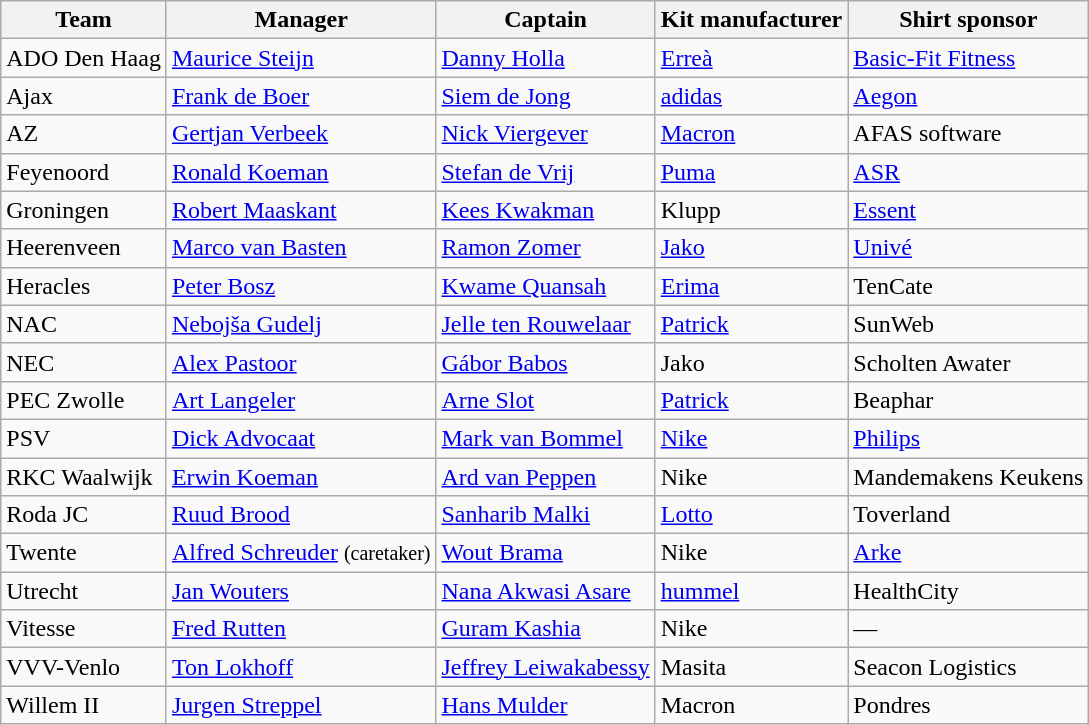<table class="wikitable sortable" style="text-align: left;">
<tr>
<th>Team</th>
<th>Manager</th>
<th>Captain</th>
<th>Kit manufacturer</th>
<th>Shirt sponsor</th>
</tr>
<tr>
<td>ADO Den Haag</td>
<td> <a href='#'>Maurice Steijn</a></td>
<td> <a href='#'>Danny Holla</a></td>
<td><a href='#'>Erreà</a></td>
<td><a href='#'>Basic-Fit Fitness</a></td>
</tr>
<tr>
<td>Ajax</td>
<td> <a href='#'>Frank de Boer</a></td>
<td> <a href='#'>Siem de Jong</a></td>
<td><a href='#'>adidas</a></td>
<td><a href='#'>Aegon</a></td>
</tr>
<tr>
<td>AZ</td>
<td> <a href='#'>Gertjan Verbeek</a></td>
<td> <a href='#'>Nick Viergever</a></td>
<td><a href='#'>Macron</a></td>
<td>AFAS software</td>
</tr>
<tr>
<td>Feyenoord</td>
<td> <a href='#'>Ronald Koeman</a></td>
<td> <a href='#'>Stefan de Vrij</a></td>
<td><a href='#'>Puma</a></td>
<td><a href='#'>ASR</a></td>
</tr>
<tr>
<td>Groningen</td>
<td> <a href='#'>Robert Maaskant</a></td>
<td> <a href='#'>Kees Kwakman</a></td>
<td>Klupp</td>
<td><a href='#'>Essent</a></td>
</tr>
<tr>
<td>Heerenveen</td>
<td> <a href='#'>Marco van Basten</a></td>
<td> <a href='#'>Ramon Zomer</a></td>
<td><a href='#'>Jako</a></td>
<td><a href='#'>Univé</a></td>
</tr>
<tr>
<td>Heracles</td>
<td> <a href='#'>Peter Bosz</a></td>
<td> <a href='#'>Kwame Quansah</a></td>
<td><a href='#'>Erima</a></td>
<td>TenCate</td>
</tr>
<tr>
<td>NAC</td>
<td> <a href='#'>Nebojša Gudelj</a></td>
<td> <a href='#'>Jelle ten Rouwelaar</a></td>
<td><a href='#'>Patrick</a></td>
<td>SunWeb</td>
</tr>
<tr>
<td>NEC</td>
<td> <a href='#'>Alex Pastoor</a></td>
<td> <a href='#'>Gábor Babos</a></td>
<td>Jako</td>
<td>Scholten Awater</td>
</tr>
<tr>
<td>PEC Zwolle</td>
<td> <a href='#'>Art Langeler</a></td>
<td> <a href='#'>Arne Slot</a></td>
<td><a href='#'>Patrick</a></td>
<td>Beaphar</td>
</tr>
<tr>
<td>PSV</td>
<td> <a href='#'>Dick Advocaat</a></td>
<td> <a href='#'>Mark van Bommel</a></td>
<td><a href='#'>Nike</a></td>
<td><a href='#'>Philips</a></td>
</tr>
<tr>
<td>RKC Waalwijk</td>
<td> <a href='#'>Erwin Koeman</a></td>
<td> <a href='#'>Ard van Peppen</a></td>
<td>Nike</td>
<td>Mandemakens Keukens</td>
</tr>
<tr>
<td>Roda JC</td>
<td> <a href='#'>Ruud Brood</a></td>
<td> <a href='#'>Sanharib Malki</a></td>
<td><a href='#'>Lotto</a></td>
<td>Toverland</td>
</tr>
<tr>
<td>Twente</td>
<td> <a href='#'>Alfred Schreuder</a> <small>(caretaker)</small></td>
<td> <a href='#'>Wout Brama</a></td>
<td>Nike</td>
<td><a href='#'>Arke</a></td>
</tr>
<tr>
<td>Utrecht</td>
<td> <a href='#'>Jan Wouters</a></td>
<td> <a href='#'>Nana Akwasi Asare</a></td>
<td><a href='#'>hummel</a></td>
<td>HealthCity</td>
</tr>
<tr>
<td>Vitesse</td>
<td> <a href='#'>Fred Rutten</a></td>
<td> <a href='#'>Guram Kashia</a></td>
<td>Nike</td>
<td>—</td>
</tr>
<tr>
<td>VVV-Venlo</td>
<td> <a href='#'>Ton Lokhoff</a></td>
<td> <a href='#'>Jeffrey Leiwakabessy</a></td>
<td>Masita</td>
<td>Seacon Logistics</td>
</tr>
<tr>
<td>Willem II</td>
<td> <a href='#'>Jurgen Streppel</a></td>
<td> <a href='#'>Hans Mulder</a></td>
<td>Macron</td>
<td>Pondres</td>
</tr>
</table>
